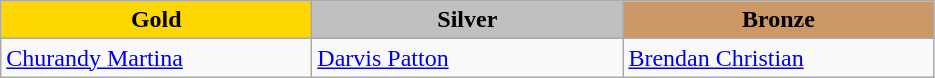<table class="wikitable" style="text-align:left">
<tr align="center">
<td width=200 bgcolor=gold><strong>Gold</strong></td>
<td width=200 bgcolor=silver><strong>Silver</strong></td>
<td width=200 bgcolor=CC9966><strong>Bronze</strong></td>
</tr>
<tr>
<td><a href='#'>Churandy Martina</a><br><em></em></td>
<td><a href='#'>Darvis Patton</a><br><em></em></td>
<td><a href='#'>Brendan Christian</a><br><em></em></td>
</tr>
</table>
